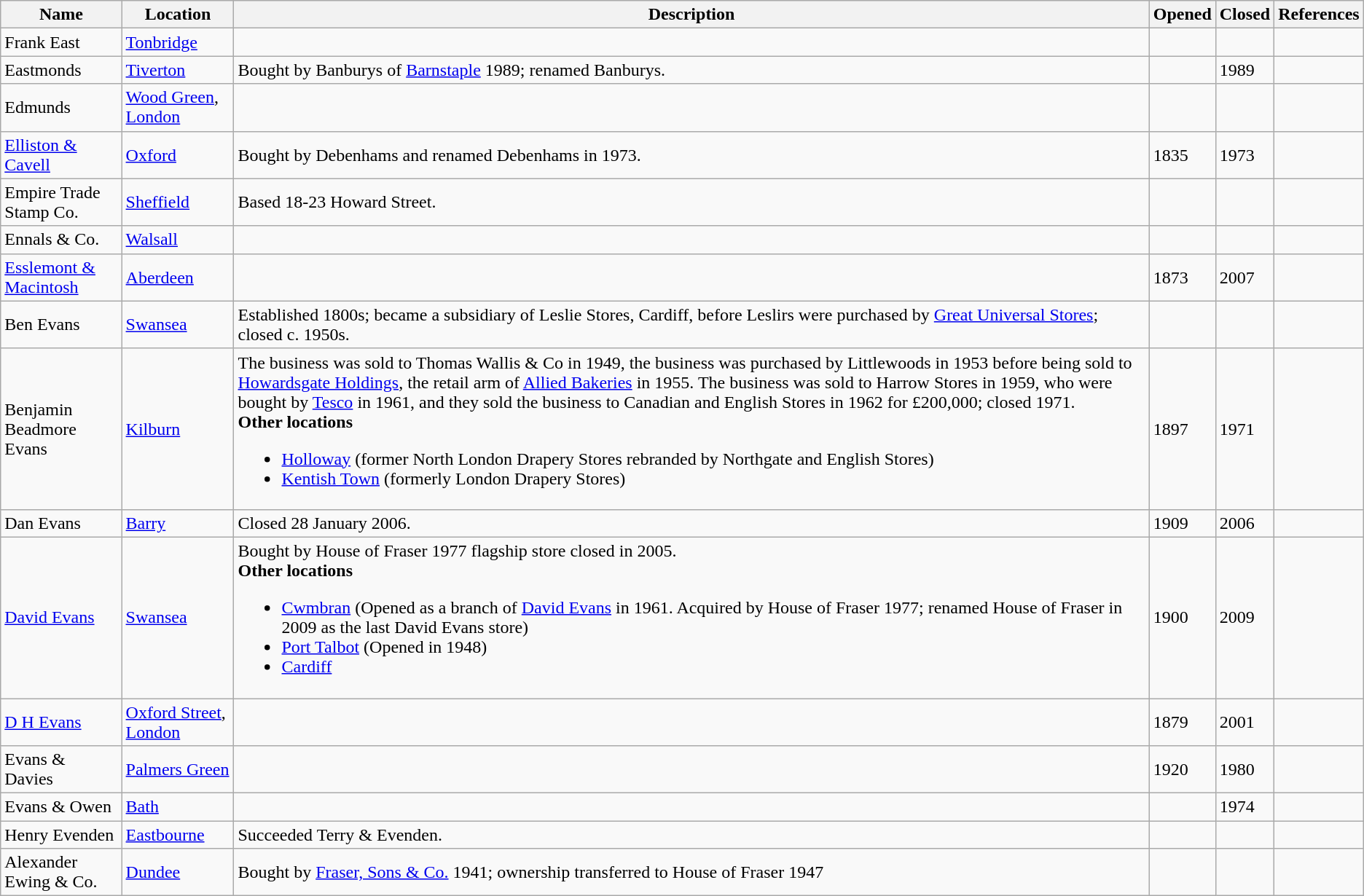<table class="wikitable">
<tr>
<th>Name</th>
<th>Location</th>
<th>Description</th>
<th>Opened</th>
<th>Closed</th>
<th>References</th>
</tr>
<tr>
<td>Frank East</td>
<td><a href='#'>Tonbridge</a></td>
<td></td>
<td></td>
<td></td>
<td></td>
</tr>
<tr>
<td>Eastmonds</td>
<td><a href='#'>Tiverton</a></td>
<td>Bought by Banburys of <a href='#'>Barnstaple</a> 1989; renamed Banburys.</td>
<td></td>
<td>1989</td>
<td></td>
</tr>
<tr>
<td>Edmunds</td>
<td><a href='#'>Wood Green</a>, <a href='#'>London</a></td>
<td></td>
<td></td>
<td></td>
<td></td>
</tr>
<tr>
<td><a href='#'>Elliston & Cavell</a></td>
<td><a href='#'>Oxford</a></td>
<td>Bought by Debenhams and renamed Debenhams in 1973.</td>
<td>1835</td>
<td>1973</td>
<td></td>
</tr>
<tr>
<td>Empire Trade Stamp Co.</td>
<td><a href='#'>Sheffield</a></td>
<td>Based 18-23 Howard Street.</td>
<td></td>
<td></td>
<td></td>
</tr>
<tr>
<td>Ennals & Co.</td>
<td><a href='#'>Walsall</a></td>
<td></td>
<td></td>
<td></td>
<td></td>
</tr>
<tr>
<td><a href='#'>Esslemont & Macintosh</a></td>
<td><a href='#'>Aberdeen</a></td>
<td></td>
<td>1873</td>
<td>2007</td>
<td></td>
</tr>
<tr>
<td>Ben Evans</td>
<td><a href='#'>Swansea</a></td>
<td>Established 1800s; became a subsidiary of Leslie Stores, Cardiff, before Leslirs were purchased by <a href='#'>Great Universal Stores</a>; closed c. 1950s.</td>
<td></td>
<td></td>
<td></td>
</tr>
<tr>
<td>Benjamin Beadmore Evans</td>
<td><a href='#'>Kilburn</a></td>
<td>The business was sold to Thomas Wallis & Co in 1949, the business was purchased by Littlewoods in 1953 before being sold to <a href='#'>Howardsgate Holdings</a>, the retail arm of <a href='#'>Allied Bakeries</a> in 1955. The business was sold to Harrow Stores in 1959, who were bought by <a href='#'>Tesco</a> in 1961, and they sold the business to Canadian and English Stores in 1962 for £200,000; closed 1971.<br><strong>Other locations</strong><ul><li><a href='#'>Holloway</a> (former North London Drapery Stores rebranded by Northgate and English Stores)</li><li><a href='#'>Kentish Town</a> (formerly London Drapery Stores)</li></ul></td>
<td>1897</td>
<td>1971</td>
<td></td>
</tr>
<tr>
<td>Dan Evans</td>
<td><a href='#'>Barry</a></td>
<td>Closed 28 January 2006.</td>
<td>1909</td>
<td>2006</td>
<td></td>
</tr>
<tr>
<td><a href='#'>David Evans</a></td>
<td><a href='#'>Swansea</a></td>
<td>Bought by House of Fraser 1977 flagship store closed in 2005.<br><strong>Other locations</strong><ul><li><a href='#'>Cwmbran</a> (Opened as a branch of <a href='#'>David Evans</a> in 1961. Acquired by House of Fraser 1977; renamed House of Fraser in 2009 as the last David Evans store)</li><li><a href='#'>Port Talbot</a> (Opened in 1948)</li><li><a href='#'>Cardiff</a></li></ul></td>
<td>1900</td>
<td>2009</td>
<td></td>
</tr>
<tr>
<td><a href='#'>D H Evans</a></td>
<td><a href='#'>Oxford Street</a>, <a href='#'>London</a></td>
<td></td>
<td>1879</td>
<td>2001</td>
<td></td>
</tr>
<tr>
<td>Evans & Davies</td>
<td><a href='#'>Palmers Green</a></td>
<td></td>
<td>1920</td>
<td>1980</td>
<td></td>
</tr>
<tr>
<td>Evans & Owen</td>
<td><a href='#'>Bath</a></td>
<td></td>
<td></td>
<td>1974</td>
<td></td>
</tr>
<tr>
<td>Henry Evenden</td>
<td><a href='#'>Eastbourne</a></td>
<td>Succeeded Terry & Evenden.</td>
<td></td>
<td></td>
<td></td>
</tr>
<tr>
<td>Alexander Ewing & Co.</td>
<td><a href='#'>Dundee</a></td>
<td>Bought by <a href='#'>Fraser, Sons & Co.</a> 1941; ownership transferred to House of Fraser 1947</td>
<td></td>
<td></td>
<td></td>
</tr>
</table>
